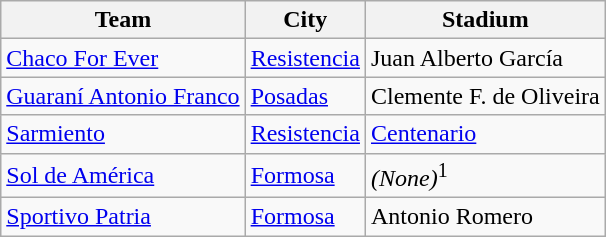<table class="wikitable sortable">
<tr>
<th>Team</th>
<th>City</th>
<th>Stadium</th>
</tr>
<tr>
<td> <a href='#'>Chaco For Ever</a></td>
<td><a href='#'>Resistencia</a></td>
<td>Juan Alberto García</td>
</tr>
<tr>
<td> <a href='#'>Guaraní Antonio Franco</a></td>
<td><a href='#'>Posadas</a></td>
<td>Clemente F. de Oliveira</td>
</tr>
<tr>
<td> <a href='#'>Sarmiento</a></td>
<td><a href='#'>Resistencia</a></td>
<td><a href='#'>Centenario</a></td>
</tr>
<tr>
<td> <a href='#'>Sol de América</a></td>
<td><a href='#'>Formosa</a></td>
<td><em>(None)</em><sup>1</sup></td>
</tr>
<tr>
<td> <a href='#'>Sportivo Patria</a></td>
<td><a href='#'>Formosa</a></td>
<td>Antonio Romero</td>
</tr>
</table>
